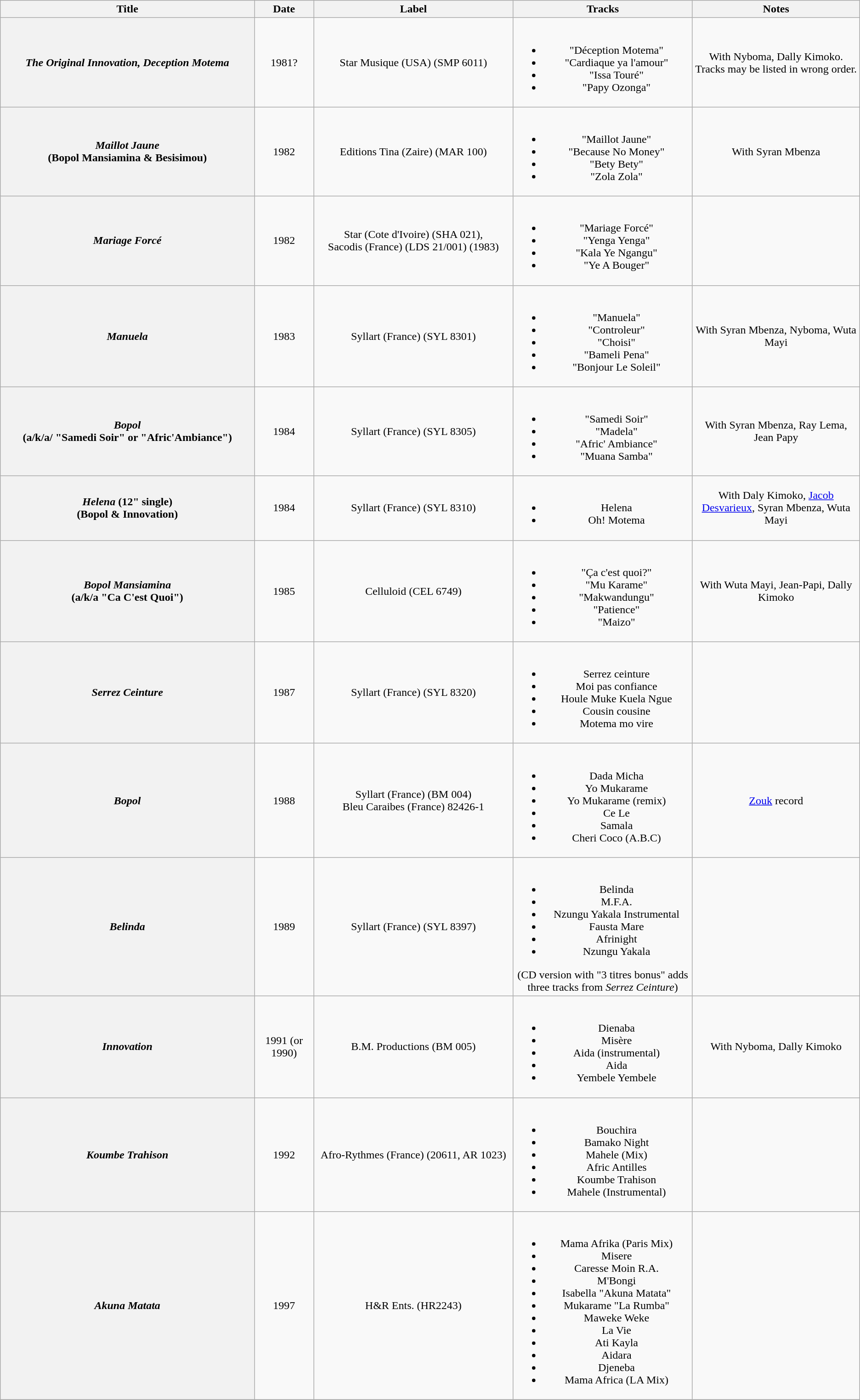<table class="wikitable plainrowheaders" style="text-align:center;">
<tr>
<th scope="col" style="width:23em;">Title</th>
<th scope="col" style="width:5em;">Date</th>
<th scope="col" style="width:18em;">Label</th>
<th scope="col" style="width:16em;">Tracks</th>
<th scope="col" style="width:15em;">Notes</th>
</tr>
<tr>
<th scope="row"><em>The Original Innovation, Deception Motema</em></th>
<td>1981?</td>
<td>Star Musique (USA) (SMP 6011)</td>
<td><br><ul><li>"Déception Motema"</li><li>"Cardiaque ya l'amour"</li><li>"Issa Touré"</li><li>"Papy Ozonga"</li></ul></td>
<td>With Nyboma, Dally Kimoko.  Tracks may be listed in wrong order.</td>
</tr>
<tr>
<th scope="row"><em>Maillot Jaune</em><br>(Bopol Mansiamina & Besisimou)</th>
<td>1982</td>
<td>Editions Tina (Zaire) (MAR 100)</td>
<td><br><ul><li>"Maillot Jaune"</li><li>"Because No Money"</li><li>"Bety Bety"</li><li>"Zola Zola"</li></ul></td>
<td>With Syran Mbenza</td>
</tr>
<tr>
<th scope="row"><em>Mariage Forcé</em></th>
<td>1982</td>
<td>Star (Cote d'Ivoire) (SHA 021),<br>Sacodis (France) (LDS 21/001) (1983)</td>
<td><br><ul><li>"Mariage Forcé"</li><li>"Yenga Yenga"</li><li>"Kala Ye Ngangu"</li><li>"Ye A Bouger"</li></ul></td>
<td></td>
</tr>
<tr>
<th scope="row"><em>Manuela</em></th>
<td>1983</td>
<td>Syllart (France) (SYL 8301)</td>
<td><br><ul><li>"Manuela"</li><li>"Controleur"</li><li>"Choisi"</li><li>"Bameli Pena"</li><li>"Bonjour Le Soleil"</li></ul></td>
<td>With Syran Mbenza, Nyboma, Wuta Mayi</td>
</tr>
<tr>
<th scope="row"><em>Bopol</em><br>(a/k/a/ "Samedi Soir" or "Afric'Ambiance")</th>
<td>1984</td>
<td>Syllart (France) (SYL 8305)</td>
<td><br><ul><li>"Samedi Soir"</li><li>"Madela"</li><li>"Afric' Ambiance"</li><li>"Muana Samba"</li></ul></td>
<td>With Syran Mbenza, Ray Lema, Jean Papy</td>
</tr>
<tr>
<th scope="row"><em>Helena</em> (12" single)<br>(Bopol & Innovation)</th>
<td>1984</td>
<td>Syllart (France) (SYL 8310)</td>
<td><br><ul><li>Helena</li><li>Oh! Motema</li></ul></td>
<td>With Daly Kimoko, <a href='#'>Jacob Desvarieux</a>, Syran Mbenza, Wuta Mayi</td>
</tr>
<tr>
<th scope="row"><em>Bopol Mansiamina</em><br>(a/k/a "Ca C'est Quoi")</th>
<td>1985</td>
<td>Celluloid (CEL 6749)</td>
<td><br><ul><li>"Ça c'est quoi?"</li><li>"Mu Karame"</li><li>"Makwandungu"</li><li>"Patience"</li><li>"Maizo"</li></ul></td>
<td>With Wuta Mayi, Jean-Papi, Dally Kimoko</td>
</tr>
<tr>
<th scope="row"><em>Serrez Ceinture</em></th>
<td>1987</td>
<td>Syllart (France) (SYL 8320)</td>
<td><br><ul><li>Serrez ceinture</li><li>Moi pas confiance</li><li>Houle Muke Kuela Ngue</li><li>Cousin cousine</li><li>Motema mo vire</li></ul></td>
<td></td>
</tr>
<tr>
<th scope="row"><em>Bopol</em></th>
<td>1988</td>
<td>Syllart (France) (BM 004)<br>Bleu Caraibes (France) 82426-1</td>
<td><br><ul><li>Dada Micha</li><li>Yo Mukarame</li><li>Yo Mukarame (remix)</li><li>Ce Le</li><li>Samala</li><li>Cheri Coco (A.B.C)</li></ul></td>
<td><a href='#'>Zouk</a> record</td>
</tr>
<tr>
<th scope="row"><em>Belinda</em></th>
<td>1989</td>
<td>Syllart (France) (SYL 8397)</td>
<td><br><ul><li>Belinda</li><li>M.F.A.</li><li>Nzungu Yakala Instrumental</li><li>Fausta Mare</li><li>Afrinight</li><li>Nzungu Yakala</li></ul>(CD version with "3 titres bonus" adds three tracks from <em>Serrez Ceinture</em>)</td>
<td></td>
</tr>
<tr>
<th scope="row"><em>Innovation</em></th>
<td>1991 (or 1990)</td>
<td>B.M. Productions (BM 005)</td>
<td><br><ul><li>Dienaba</li><li>Misère</li><li>Aida (instrumental)</li><li>Aida</li><li>Yembele Yembele</li></ul></td>
<td>With Nyboma, Dally Kimoko</td>
</tr>
<tr>
<th scope="row"><em>Koumbe Trahison</em></th>
<td>1992</td>
<td>Afro-Rythmes (France) (20611, AR 1023)</td>
<td><br><ul><li>Bouchira</li><li>Bamako Night</li><li>Mahele (Mix)</li><li>Afric Antilles</li><li>Koumbe Trahison</li><li>Mahele (Instrumental)</li></ul></td>
<td></td>
</tr>
<tr>
<th scope="row"><em>Akuna Matata</em></th>
<td>1997</td>
<td>H&R Ents. (HR2243)</td>
<td><br><ul><li>Mama Afrika (Paris Mix)</li><li>Misere</li><li>Caresse Moin R.A.</li><li>M'Bongi</li><li>Isabella "Akuna Matata"</li><li>Mukarame "La Rumba"</li><li>Maweke Weke</li><li>La Vie</li><li>Ati Kayla</li><li>Aidara</li><li>Djeneba</li><li>Mama Africa (LA Mix)</li></ul></td>
<td></td>
</tr>
<tr>
</tr>
</table>
